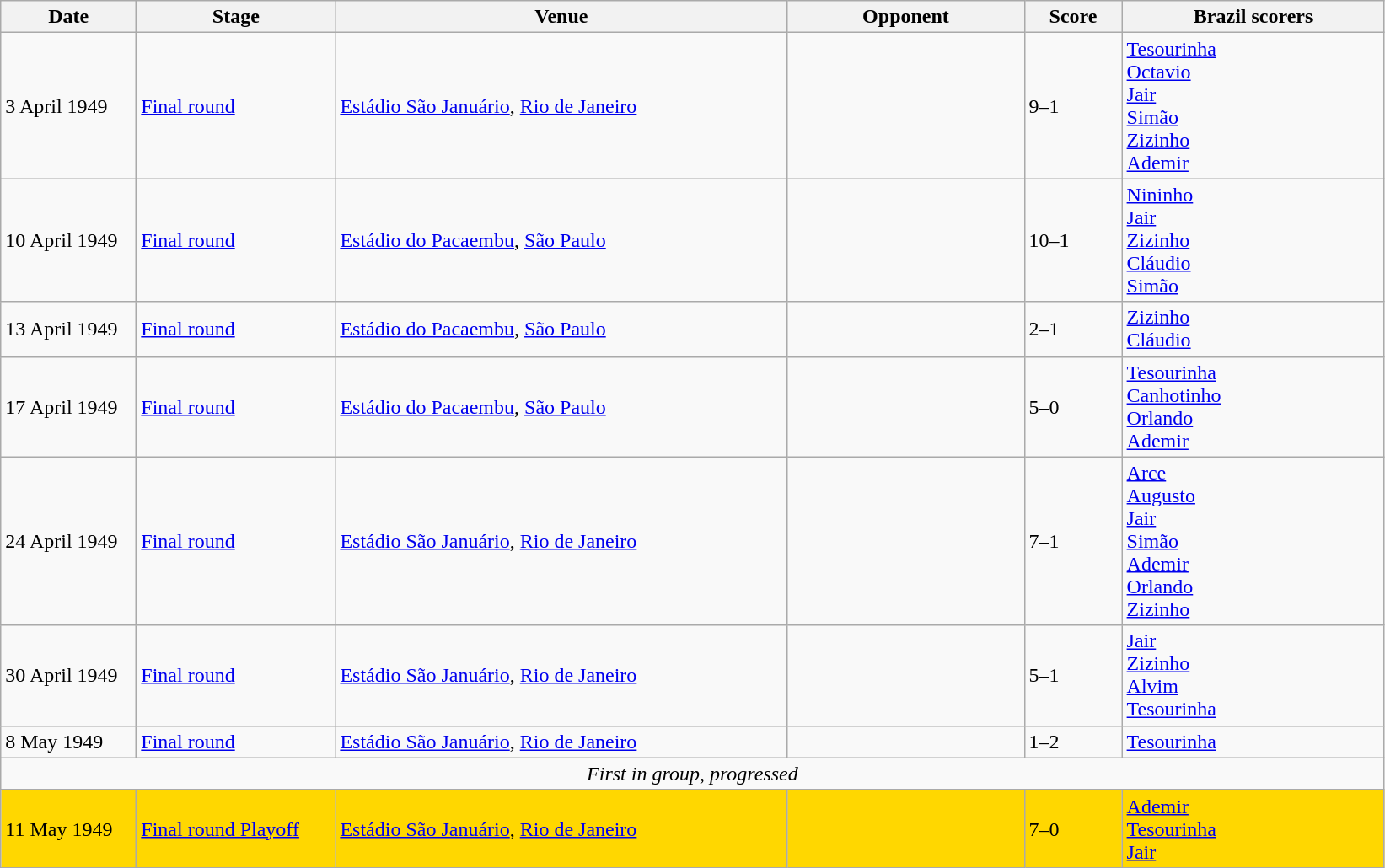<table class="wikitable">
<tr>
<th width=100px>Date</th>
<th width=150px>Stage</th>
<th width=350px>Venue</th>
<th width=180px>Opponent</th>
<th width=70px>Score</th>
<th width=200px>Brazil scorers</th>
</tr>
<tr>
<td>3 April 1949</td>
<td><a href='#'>Final round</a></td>
<td><a href='#'>Estádio São Januário</a>, <a href='#'>Rio de Janeiro</a></td>
<td></td>
<td>9–1</td>
<td><a href='#'>Tesourinha</a>  <br> <a href='#'>Octavio</a>  <br> <a href='#'>Jair</a>  <br> <a href='#'>Simão</a>  <br> <a href='#'>Zizinho</a>  <br> <a href='#'>Ademir</a> </td>
</tr>
<tr>
<td>10 April 1949</td>
<td><a href='#'>Final round</a></td>
<td><a href='#'>Estádio do Pacaembu</a>, <a href='#'>São Paulo</a></td>
<td></td>
<td>10–1</td>
<td><a href='#'>Nininho</a>  <br> <a href='#'>Jair</a>  <br> <a href='#'>Zizinho</a>  <br> <a href='#'>Cláudio</a>  <br> <a href='#'>Simão</a> </td>
</tr>
<tr>
<td>13 April 1949</td>
<td><a href='#'>Final round</a></td>
<td><a href='#'>Estádio do Pacaembu</a>, <a href='#'>São Paulo</a></td>
<td></td>
<td>2–1</td>
<td><a href='#'>Zizinho</a>  <br> <a href='#'>Cláudio</a> </td>
</tr>
<tr>
<td>17 April 1949</td>
<td><a href='#'>Final round</a></td>
<td><a href='#'>Estádio do Pacaembu</a>, <a href='#'>São Paulo</a></td>
<td></td>
<td>5–0</td>
<td><a href='#'>Tesourinha</a>  <br> <a href='#'>Canhotinho</a>  <br> <a href='#'>Orlando</a>  <br> <a href='#'>Ademir</a> </td>
</tr>
<tr>
<td>24 April 1949</td>
<td><a href='#'>Final round</a></td>
<td><a href='#'>Estádio São Januário</a>, <a href='#'>Rio de Janeiro</a></td>
<td></td>
<td>7–1</td>
<td><a href='#'>Arce</a>  <br> <a href='#'>Augusto</a>  <br> <a href='#'>Jair</a>  <br> <a href='#'>Simão</a>  <br> <a href='#'>Ademir</a>  <br> <a href='#'>Orlando</a>  <br> <a href='#'>Zizinho</a> </td>
</tr>
<tr>
<td>30 April 1949</td>
<td><a href='#'>Final round</a></td>
<td><a href='#'>Estádio São Januário</a>, <a href='#'>Rio de Janeiro</a></td>
<td></td>
<td>5–1</td>
<td><a href='#'>Jair</a>  <br> <a href='#'>Zizinho</a>  <br> <a href='#'>Alvim</a>  <br> <a href='#'>Tesourinha</a> </td>
</tr>
<tr>
<td>8 May 1949</td>
<td><a href='#'>Final round</a></td>
<td><a href='#'>Estádio São Januário</a>, <a href='#'>Rio de Janeiro</a></td>
<td></td>
<td>1–2</td>
<td><a href='#'>Tesourinha</a> </td>
</tr>
<tr>
<td colspan="6" style="text-align:center;"><em>First in group, progressed</em></td>
</tr>
<tr style="background:gold;">
<td>11 May 1949</td>
<td><a href='#'>Final round Playoff</a></td>
<td><a href='#'>Estádio São Januário</a>, <a href='#'>Rio de Janeiro</a></td>
<td></td>
<td>7–0</td>
<td><a href='#'>Ademir</a>  <br> <a href='#'>Tesourinha</a>  <br> <a href='#'>Jair</a> </td>
</tr>
</table>
